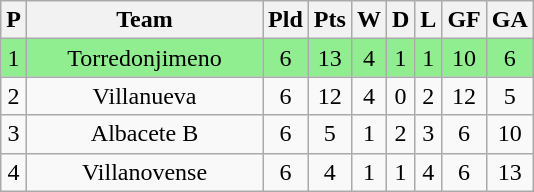<table class="wikitable sortable" style="text-align: center;">
<tr>
<th align="center">P</th>
<th width=150>Team</th>
<th align="center">Pld</th>
<th align="center">Pts</th>
<th align="center">W</th>
<th align="center">D</th>
<th align="center">L</th>
<th align="center">GF</th>
<th align="center">GA</th>
</tr>
<tr align=center style="background:#90EE90;">
<td>1</td>
<td>Torredonjimeno</td>
<td>6</td>
<td>13</td>
<td>4</td>
<td>1</td>
<td>1</td>
<td>10</td>
<td>6</td>
</tr>
<tr>
<td>2</td>
<td>Villanueva</td>
<td>6</td>
<td>12</td>
<td>4</td>
<td>0</td>
<td>2</td>
<td>12</td>
<td>5</td>
</tr>
<tr>
<td>3</td>
<td>Albacete B</td>
<td>6</td>
<td>5</td>
<td>1</td>
<td>2</td>
<td>3</td>
<td>6</td>
<td>10</td>
</tr>
<tr>
<td>4</td>
<td>Villanovense</td>
<td>6</td>
<td>4</td>
<td>1</td>
<td>1</td>
<td>4</td>
<td>6</td>
<td>13</td>
</tr>
</table>
